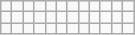<table class="wikitable">
<tr>
<td></td>
<td></td>
<td></td>
<td></td>
<td></td>
<td></td>
<td></td>
<td></td>
<td></td>
<td></td>
<td></td>
<td></td>
</tr>
<tr>
<td></td>
<td></td>
<td></td>
<td></td>
<td></td>
<td></td>
<td></td>
<td></td>
<td></td>
<td></td>
<td></td>
<td></td>
</tr>
<tr>
<td></td>
<td></td>
<td></td>
<td></td>
<td></td>
<td></td>
<td></td>
<td></td>
<td></td>
<td></td>
<td></td>
</tr>
</table>
